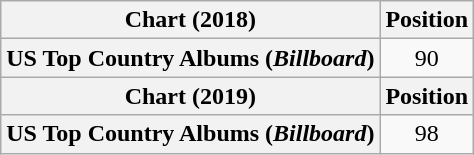<table class="wikitable plainrowheaders" style="text-align:center">
<tr>
<th scope="col">Chart (2018)</th>
<th scope="col">Position</th>
</tr>
<tr>
<th scope="row">US Top Country Albums (<em>Billboard</em>)</th>
<td>90</td>
</tr>
<tr>
<th scope="col">Chart (2019)</th>
<th scope="col">Position</th>
</tr>
<tr>
<th scope="row">US Top Country Albums (<em>Billboard</em>)</th>
<td>98</td>
</tr>
</table>
